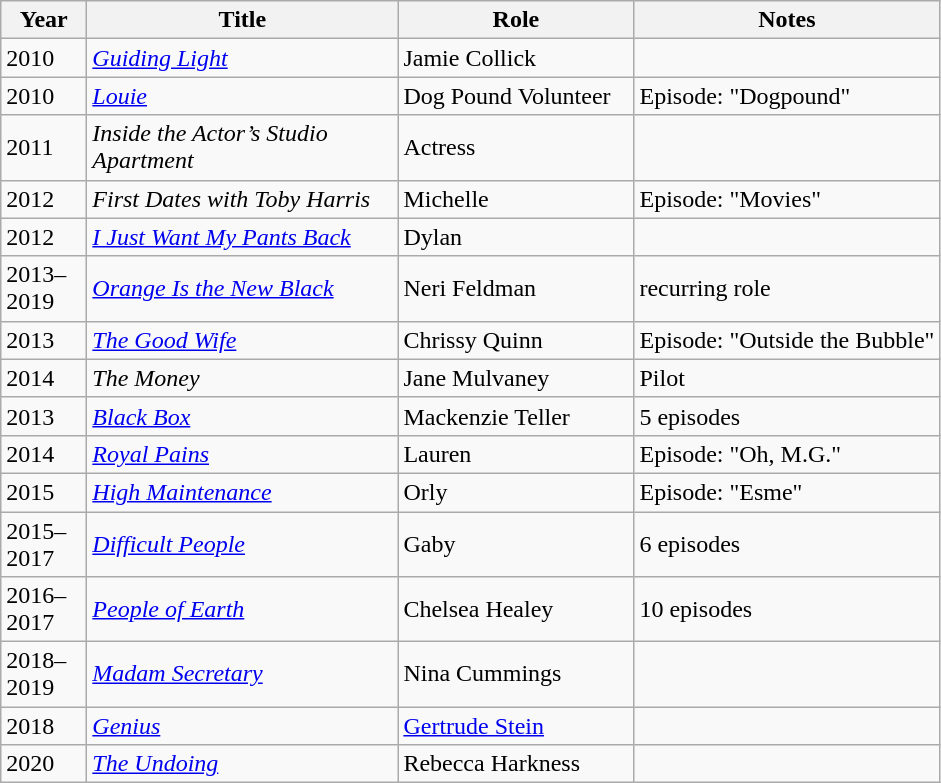<table class="wikitable sortable">
<tr>
<th style="width:50px;">Year</th>
<th style="width:200px;">Title</th>
<th style="width:150px;">Role</th>
<th class="unsortable">Notes</th>
</tr>
<tr>
<td>2010</td>
<td><em><a href='#'>Guiding Light</a></em></td>
<td>Jamie Collick</td>
<td></td>
</tr>
<tr>
<td>2010</td>
<td><em><a href='#'>Louie</a></em></td>
<td>Dog Pound Volunteer</td>
<td>Episode: "Dogpound"</td>
</tr>
<tr>
<td>2011</td>
<td><em>Inside the Actor’s Studio Apartment</em></td>
<td>Actress</td>
<td></td>
</tr>
<tr>
<td>2012</td>
<td><em>First Dates with Toby Harris</em></td>
<td>Michelle</td>
<td>Episode: "Movies"</td>
</tr>
<tr>
<td>2012</td>
<td><em><a href='#'>I Just Want My Pants Back</a></em></td>
<td>Dylan</td>
<td></td>
</tr>
<tr>
<td>2013–2019</td>
<td><em><a href='#'>Orange Is the New Black</a></em></td>
<td>Neri Feldman</td>
<td>recurring role</td>
</tr>
<tr>
<td>2013</td>
<td><em><a href='#'>The Good Wife</a></em></td>
<td>Chrissy Quinn</td>
<td>Episode: "Outside the Bubble"</td>
</tr>
<tr>
<td>2014</td>
<td><em>The Money</em></td>
<td>Jane Mulvaney</td>
<td>Pilot</td>
</tr>
<tr>
<td>2013</td>
<td><em><a href='#'>Black Box</a></em></td>
<td>Mackenzie Teller</td>
<td>5 episodes</td>
</tr>
<tr>
<td>2014</td>
<td><em><a href='#'>Royal Pains</a></em></td>
<td>Lauren</td>
<td>Episode: "Oh, M.G."</td>
</tr>
<tr>
<td>2015</td>
<td><em><a href='#'>High Maintenance</a></em></td>
<td>Orly</td>
<td>Episode: "Esme"</td>
</tr>
<tr>
<td>2015–2017</td>
<td><em><a href='#'>Difficult People</a></em></td>
<td>Gaby</td>
<td>6 episodes</td>
</tr>
<tr>
<td>2016–2017</td>
<td><em><a href='#'>People of Earth</a></em></td>
<td>Chelsea Healey</td>
<td>10 episodes</td>
</tr>
<tr>
<td>2018–2019</td>
<td><em><a href='#'>Madam Secretary</a></em></td>
<td>Nina Cummings</td>
<td></td>
</tr>
<tr>
<td>2018</td>
<td><em><a href='#'>Genius</a></em></td>
<td><a href='#'>Gertrude Stein</a></td>
<td></td>
</tr>
<tr>
<td>2020</td>
<td><em><a href='#'>The Undoing</a></em></td>
<td>Rebecca Harkness</td>
<td></td>
</tr>
</table>
